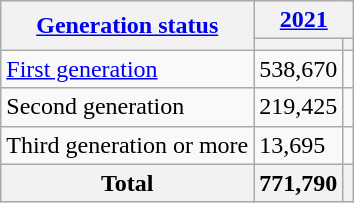<table class="wikitable collapsible sortable">
<tr>
<th rowspan="2"><a href='#'>Generation status</a></th>
<th colspan="2"><a href='#'>2021</a></th>
</tr>
<tr>
<th><a href='#'></a></th>
<th></th>
</tr>
<tr>
<td><a href='#'>First generation</a></td>
<td>538,670</td>
<td></td>
</tr>
<tr>
<td>Second generation</td>
<td>219,425</td>
<td></td>
</tr>
<tr>
<td>Third generation or more</td>
<td>13,695</td>
<td></td>
</tr>
<tr>
<th>Total</th>
<th>771,790</th>
<th></th>
</tr>
</table>
